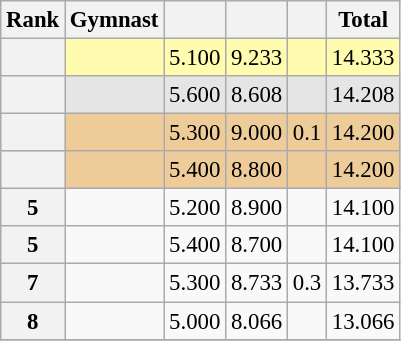<table class="wikitable sortable" style="text-align:center; font-size:95%">
<tr>
<th scope=col>Rank</th>
<th scope=col>Gymnast</th>
<th scope=col></th>
<th scope=col></th>
<th scope=col></th>
<th scope=col>Total</th>
</tr>
<tr bgcolor=fffcaf>
<th scope=row></th>
<td align=left></td>
<td>5.100</td>
<td>9.233</td>
<td></td>
<td>14.333</td>
</tr>
<tr bgcolor=e5e5e5>
<th scope=row></th>
<td align=left></td>
<td>5.600</td>
<td>8.608</td>
<td></td>
<td>14.208</td>
</tr>
<tr bgcolor=eecc99>
<th scope=row></th>
<td align=left></td>
<td>5.300</td>
<td>9.000</td>
<td>0.1</td>
<td>14.200</td>
</tr>
<tr bgcolor=eecc99>
<th scope=row></th>
<td align=left></td>
<td>5.400</td>
<td>8.800</td>
<td></td>
<td>14.200</td>
</tr>
<tr>
<th scope=row>5</th>
<td align=left></td>
<td>5.200</td>
<td>8.900</td>
<td></td>
<td>14.100</td>
</tr>
<tr>
<th scope=row>5</th>
<td align=left></td>
<td>5.400</td>
<td>8.700</td>
<td></td>
<td>14.100</td>
</tr>
<tr>
<th scope=row>7</th>
<td align=left></td>
<td>5.300</td>
<td>8.733</td>
<td>0.3</td>
<td>13.733</td>
</tr>
<tr>
<th scope=row>8</th>
<td align=left></td>
<td>5.000</td>
<td>8.066</td>
<td></td>
<td>13.066</td>
</tr>
<tr>
</tr>
</table>
